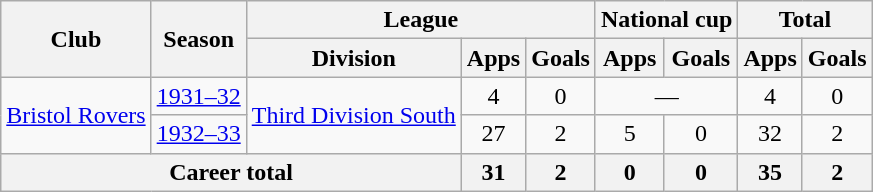<table class="wikitable" style="text-align:center">
<tr>
<th rowspan="2">Club</th>
<th rowspan="2">Season</th>
<th colspan="3">League</th>
<th colspan="2">National cup</th>
<th colspan="2">Total</th>
</tr>
<tr>
<th>Division</th>
<th>Apps</th>
<th>Goals</th>
<th>Apps</th>
<th>Goals</th>
<th>Apps</th>
<th>Goals</th>
</tr>
<tr>
<td rowspan="2"><a href='#'>Bristol Rovers</a></td>
<td><a href='#'>1931–32</a></td>
<td rowspan="2"><a href='#'>Third Division South</a></td>
<td>4</td>
<td>0</td>
<td colspan="2">―</td>
<td>4</td>
<td>0</td>
</tr>
<tr>
<td><a href='#'>1932–33</a></td>
<td>27</td>
<td>2</td>
<td>5</td>
<td>0</td>
<td>32</td>
<td>2</td>
</tr>
<tr>
<th colspan="3">Career total</th>
<th>31</th>
<th>2</th>
<th>0</th>
<th>0</th>
<th>35</th>
<th>2</th>
</tr>
</table>
